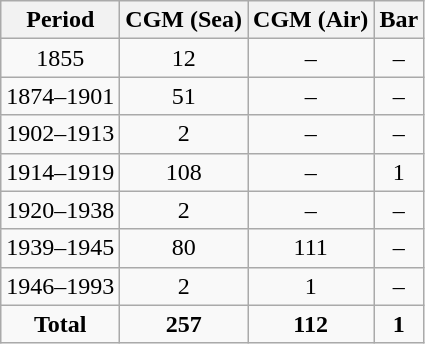<table class="wikitable" border="1">
<tr>
<th>Period</th>
<th>CGM (Sea)</th>
<th>CGM (Air)</th>
<th align=center>Bar</th>
</tr>
<tr>
<td align=center>1855</td>
<td align=center>12</td>
<td align=center>–</td>
<td align=center>–</td>
</tr>
<tr>
<td align=center>1874–1901</td>
<td align=center>51</td>
<td align=center>–</td>
<td align=center>–</td>
</tr>
<tr>
<td align=center>1902–1913</td>
<td align=center>2</td>
<td align=center>–</td>
<td align=center>–</td>
</tr>
<tr>
<td align=center>1914–1919</td>
<td align=center>108</td>
<td align=center>–</td>
<td align=center>1</td>
</tr>
<tr>
<td align=center>1920–1938</td>
<td align=center>2</td>
<td align=center>–</td>
<td align=center>–</td>
</tr>
<tr>
<td align=center>1939–1945</td>
<td align=center>80</td>
<td align=center>111</td>
<td align=center>–</td>
</tr>
<tr>
<td align=center>1946–1993</td>
<td align=center>2</td>
<td align=center>1</td>
<td align=center>–</td>
</tr>
<tr>
<td align=center><strong>Total</strong></td>
<td align=center><strong>257</strong></td>
<td align=center><strong>112</strong></td>
<td align=center><strong>1</strong></td>
</tr>
</table>
